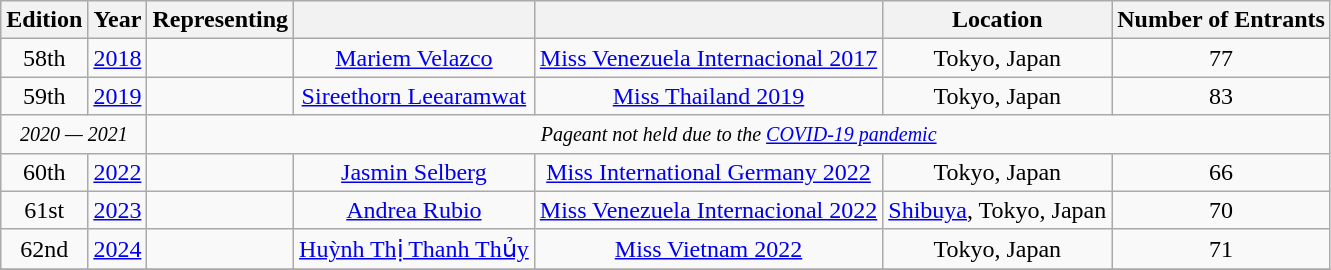<table class="wikitable" style="text-align: center" font-size: 95%;">
<tr>
<th>Edition</th>
<th>Year</th>
<th>Representing</th>
<th></th>
<th></th>
<th>Location</th>
<th>Number of Entrants</th>
</tr>
<tr>
<td>58th</td>
<td><a href='#'>2018</a></td>
<td></td>
<td><a href='#'>Mariem Velazco</a></td>
<td><a href='#'>Miss Venezuela Internacional 2017</a></td>
<td>Tokyo, Japan</td>
<td>77</td>
</tr>
<tr>
<td>59th</td>
<td><a href='#'>2019</a></td>
<td></td>
<td><a href='#'>Sireethorn Leearamwat</a></td>
<td><a href='#'>Miss Thailand 2019</a></td>
<td>Tokyo, Japan</td>
<td>83</td>
</tr>
<tr>
<td colspan="2"><small><em>2020 — 2021</em></small></td>
<td colspan="5"><small><em>Pageant not held due to the <a href='#'>COVID-19 pandemic</a></em></small></td>
</tr>
<tr>
<td>60th</td>
<td><a href='#'>2022</a></td>
<td></td>
<td><a href='#'>Jasmin Selberg</a></td>
<td><a href='#'>Miss International Germany 2022</a></td>
<td>Tokyo, Japan</td>
<td>66</td>
</tr>
<tr>
<td>61st</td>
<td><a href='#'>2023</a></td>
<td></td>
<td><a href='#'>Andrea Rubio</a></td>
<td><a href='#'>Miss Venezuela Internacional 2022</a></td>
<td><a href='#'>Shibuya</a>, Tokyo, Japan</td>
<td>70</td>
</tr>
<tr>
<td>62nd</td>
<td><a href='#'>2024</a></td>
<td></td>
<td><a href='#'>Huỳnh Thị Thanh Thủy</a></td>
<td><a href='#'>Miss Vietnam 2022</a></td>
<td>Tokyo, Japan</td>
<td>71</td>
</tr>
<tr>
</tr>
</table>
